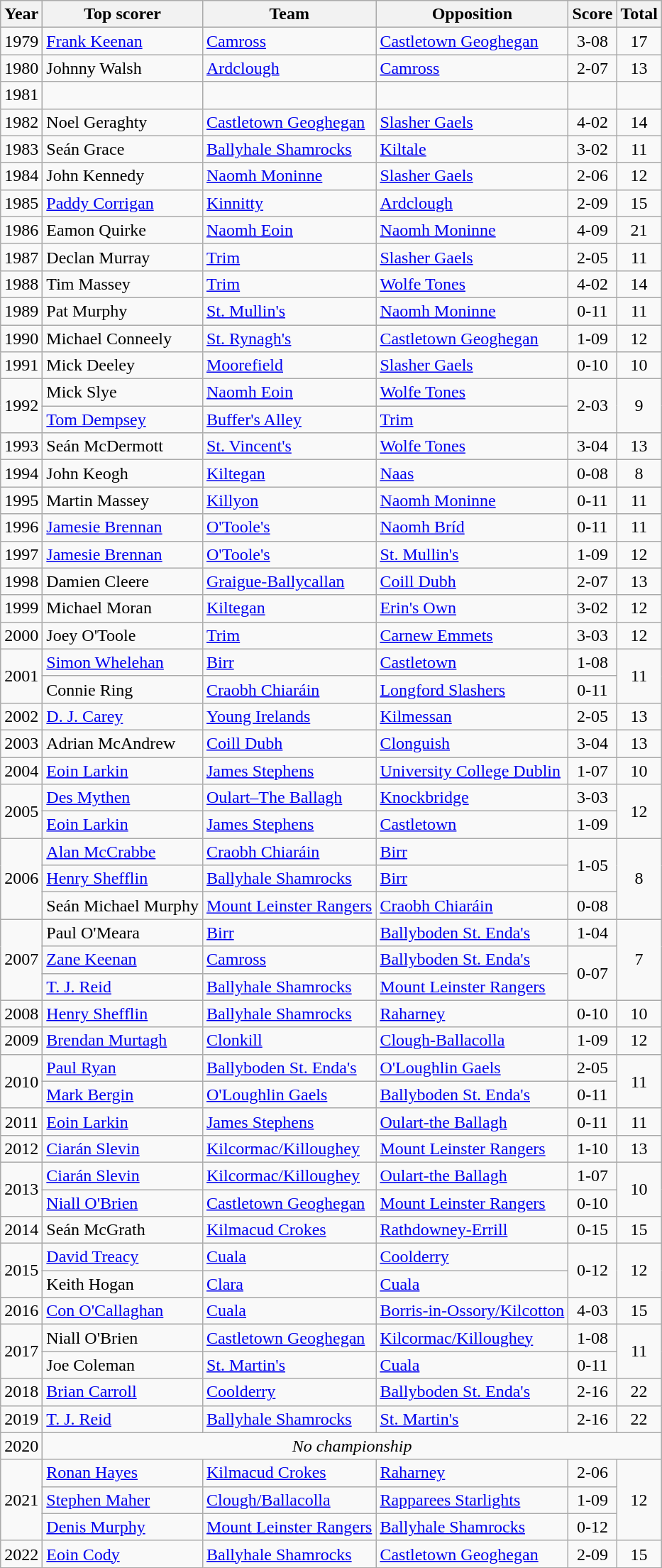<table class="wikitable" style="text-align:center;">
<tr>
<th>Year</th>
<th>Top scorer</th>
<th>Team</th>
<th>Opposition</th>
<th>Score</th>
<th>Total</th>
</tr>
<tr>
<td>1979</td>
<td style="text-align:left;"><a href='#'>Frank Keenan</a></td>
<td style="text-align:left;"><a href='#'>Camross</a></td>
<td style="text-align:left;"><a href='#'>Castletown Geoghegan</a></td>
<td>3-08</td>
<td>17</td>
</tr>
<tr>
<td>1980</td>
<td style="text-align:left;">Johnny Walsh</td>
<td style="text-align:left;"><a href='#'>Ardclough</a></td>
<td style="text-align:left;"><a href='#'>Camross</a></td>
<td>2-07</td>
<td>13</td>
</tr>
<tr>
<td>1981</td>
<td style="text-align:left;"></td>
<td style="text-align:left;"></td>
<td style="text-align:left;"></td>
<td></td>
<td></td>
</tr>
<tr>
<td>1982</td>
<td style="text-align:left;">Noel Geraghty</td>
<td style="text-align:left;"><a href='#'>Castletown Geoghegan</a></td>
<td style="text-align:left;"><a href='#'>Slasher Gaels</a></td>
<td>4-02</td>
<td>14</td>
</tr>
<tr>
<td>1983</td>
<td style="text-align:left;">Seán Grace</td>
<td style="text-align:left;"><a href='#'>Ballyhale Shamrocks</a></td>
<td style="text-align:left;"><a href='#'>Kiltale</a></td>
<td>3-02</td>
<td>11</td>
</tr>
<tr>
<td>1984</td>
<td style="text-align:left;">John Kennedy</td>
<td style="text-align:left;"><a href='#'>Naomh Moninne</a></td>
<td style="text-align:left;"><a href='#'>Slasher Gaels</a></td>
<td>2-06</td>
<td>12</td>
</tr>
<tr>
<td>1985</td>
<td style="text-align:left;"><a href='#'>Paddy Corrigan</a></td>
<td style="text-align:left;"><a href='#'>Kinnitty</a></td>
<td style="text-align:left;"><a href='#'>Ardclough</a></td>
<td>2-09</td>
<td>15</td>
</tr>
<tr>
<td>1986</td>
<td style="text-align:left;">Eamon Quirke</td>
<td style="text-align:left;"><a href='#'>Naomh Eoin</a></td>
<td style="text-align:left;"><a href='#'>Naomh Moninne</a></td>
<td>4-09</td>
<td>21</td>
</tr>
<tr>
<td>1987</td>
<td style="text-align:left;">Declan Murray</td>
<td style="text-align:left;"><a href='#'>Trim</a></td>
<td style="text-align:left;"><a href='#'>Slasher Gaels</a></td>
<td>2-05</td>
<td>11</td>
</tr>
<tr>
<td>1988</td>
<td style="text-align:left;">Tim Massey</td>
<td style="text-align:left;"><a href='#'>Trim</a></td>
<td style="text-align:left;"><a href='#'>Wolfe Tones</a></td>
<td>4-02</td>
<td>14</td>
</tr>
<tr>
<td>1989</td>
<td style="text-align:left;">Pat Murphy</td>
<td style="text-align:left;"><a href='#'>St. Mullin's</a></td>
<td style="text-align:left;"><a href='#'>Naomh Moninne</a></td>
<td>0-11</td>
<td>11</td>
</tr>
<tr>
<td>1990</td>
<td style="text-align:left;">Michael Conneely</td>
<td style="text-align:left;"><a href='#'>St. Rynagh's</a></td>
<td style="text-align:left;"><a href='#'>Castletown Geoghegan</a></td>
<td>1-09</td>
<td>12</td>
</tr>
<tr>
<td>1991</td>
<td style="text-align:left;">Mick Deeley</td>
<td style="text-align:left;"><a href='#'>Moorefield</a></td>
<td style="text-align:left;"><a href='#'>Slasher Gaels</a></td>
<td>0-10</td>
<td>10</td>
</tr>
<tr>
<td rowspan=2>1992</td>
<td style="text-align:left;">Mick Slye</td>
<td style="text-align:left;"><a href='#'>Naomh Eoin</a></td>
<td style="text-align:left;"><a href='#'>Wolfe Tones</a></td>
<td rowspan=2>2-03</td>
<td rowspan=2>9</td>
</tr>
<tr>
<td style="text-align:left;"><a href='#'>Tom Dempsey</a></td>
<td style="text-align:left;"><a href='#'>Buffer's Alley</a></td>
<td style="text-align:left;"><a href='#'>Trim</a></td>
</tr>
<tr>
<td>1993</td>
<td style="text-align:left;">Seán McDermott</td>
<td style="text-align:left;"><a href='#'>St. Vincent's</a></td>
<td style="text-align:left;"><a href='#'>Wolfe Tones</a></td>
<td>3-04</td>
<td>13</td>
</tr>
<tr>
<td>1994</td>
<td style="text-align:left;">John Keogh</td>
<td style="text-align:left;"><a href='#'>Kiltegan</a></td>
<td style="text-align:left;"><a href='#'>Naas</a></td>
<td>0-08</td>
<td>8</td>
</tr>
<tr>
<td>1995</td>
<td style="text-align:left;">Martin Massey</td>
<td style="text-align:left;"><a href='#'>Killyon</a></td>
<td style="text-align:left;"><a href='#'>Naomh Moninne</a></td>
<td>0-11</td>
<td>11</td>
</tr>
<tr>
<td>1996</td>
<td style="text-align:left;"><a href='#'>Jamesie Brennan</a></td>
<td style="text-align:left;"><a href='#'>O'Toole's</a></td>
<td style="text-align:left;"><a href='#'>Naomh Bríd</a></td>
<td>0-11</td>
<td>11</td>
</tr>
<tr>
<td>1997</td>
<td style="text-align:left;"><a href='#'>Jamesie Brennan</a></td>
<td style="text-align:left;"><a href='#'>O'Toole's</a></td>
<td style="text-align:left;"><a href='#'>St. Mullin's</a></td>
<td>1-09</td>
<td>12</td>
</tr>
<tr>
<td>1998</td>
<td style="text-align:left;">Damien Cleere</td>
<td style="text-align:left;"><a href='#'>Graigue-Ballycallan</a></td>
<td style="text-align:left;"><a href='#'>Coill Dubh</a></td>
<td>2-07</td>
<td>13</td>
</tr>
<tr>
<td>1999</td>
<td style="text-align:left;">Michael Moran</td>
<td style="text-align:left;"><a href='#'>Kiltegan</a></td>
<td style="text-align:left;"><a href='#'>Erin's Own</a></td>
<td>3-02</td>
<td>12</td>
</tr>
<tr>
<td>2000</td>
<td style="text-align:left;">Joey O'Toole</td>
<td style="text-align:left;"><a href='#'>Trim</a></td>
<td style="text-align:left;"><a href='#'>Carnew Emmets</a></td>
<td>3-03</td>
<td>12</td>
</tr>
<tr>
<td rowspan=2>2001</td>
<td style="text-align:left;"><a href='#'>Simon Whelehan</a></td>
<td style="text-align:left;"><a href='#'>Birr</a></td>
<td style="text-align:left;"><a href='#'>Castletown</a></td>
<td>1-08</td>
<td rowspan=2>11</td>
</tr>
<tr>
<td style="text-align:left;">Connie Ring</td>
<td style="text-align:left;"><a href='#'>Craobh Chiaráin</a></td>
<td style="text-align:left;"><a href='#'>Longford Slashers</a></td>
<td>0-11</td>
</tr>
<tr>
<td>2002</td>
<td style="text-align:left;"><a href='#'>D. J. Carey</a></td>
<td style="text-align:left;"><a href='#'>Young Irelands</a></td>
<td style="text-align:left;"><a href='#'>Kilmessan</a></td>
<td>2-05</td>
<td>13</td>
</tr>
<tr>
<td>2003</td>
<td style="text-align:left;">Adrian McAndrew</td>
<td style="text-align:left;"><a href='#'>Coill Dubh</a></td>
<td style="text-align:left;"><a href='#'>Clonguish</a></td>
<td>3-04</td>
<td>13</td>
</tr>
<tr>
<td>2004</td>
<td style="text-align:left;"><a href='#'>Eoin Larkin</a></td>
<td style="text-align:left;"><a href='#'>James Stephens</a></td>
<td style="text-align:left;"><a href='#'>University College Dublin</a></td>
<td>1-07</td>
<td>10</td>
</tr>
<tr>
<td rowspan=2>2005</td>
<td style="text-align:left;"><a href='#'>Des Mythen</a></td>
<td style="text-align:left;"><a href='#'>Oulart–The Ballagh</a></td>
<td style="text-align:left;"><a href='#'>Knockbridge</a></td>
<td>3-03</td>
<td rowspan=2>12</td>
</tr>
<tr>
<td style="text-align:left;"><a href='#'>Eoin Larkin</a></td>
<td style="text-align:left;"><a href='#'>James Stephens</a></td>
<td style="text-align:left;"><a href='#'>Castletown</a></td>
<td>1-09</td>
</tr>
<tr>
<td rowspan=3>2006</td>
<td style="text-align:left;"><a href='#'>Alan McCrabbe</a></td>
<td style="text-align:left;"><a href='#'>Craobh Chiaráin</a></td>
<td style="text-align:left;"><a href='#'>Birr</a></td>
<td rowspan=2>1-05</td>
<td rowspan=3>8</td>
</tr>
<tr>
<td style="text-align:left;"><a href='#'>Henry Shefflin</a></td>
<td style="text-align:left;"><a href='#'>Ballyhale Shamrocks</a></td>
<td style="text-align:left;"><a href='#'>Birr</a></td>
</tr>
<tr>
<td style="text-align:left;">Seán Michael Murphy</td>
<td style="text-align:left;"><a href='#'>Mount Leinster Rangers</a></td>
<td style="text-align:left;"><a href='#'>Craobh Chiaráin</a></td>
<td>0-08</td>
</tr>
<tr>
<td rowspan=3>2007</td>
<td style="text-align:left;">Paul O'Meara</td>
<td style="text-align:left;"><a href='#'>Birr</a></td>
<td style="text-align:left;"><a href='#'>Ballyboden St. Enda's</a></td>
<td>1-04</td>
<td rowspan=3>7</td>
</tr>
<tr>
<td style="text-align:left;"><a href='#'>Zane Keenan</a></td>
<td style="text-align:left;"><a href='#'>Camross</a></td>
<td style="text-align:left;"><a href='#'>Ballyboden St. Enda's</a></td>
<td rowspan=2>0-07</td>
</tr>
<tr>
<td style="text-align:left;"><a href='#'>T. J. Reid</a></td>
<td style="text-align:left;"><a href='#'>Ballyhale Shamrocks</a></td>
<td style="text-align:left;"><a href='#'>Mount Leinster Rangers</a></td>
</tr>
<tr>
<td>2008</td>
<td style="text-align:left;"><a href='#'>Henry Shefflin</a></td>
<td style="text-align:left;"><a href='#'>Ballyhale Shamrocks</a></td>
<td style="text-align:left;"><a href='#'>Raharney</a></td>
<td>0-10</td>
<td>10</td>
</tr>
<tr>
<td>2009</td>
<td style="text-align:left;"><a href='#'>Brendan Murtagh</a></td>
<td style="text-align:left;"><a href='#'>Clonkill</a></td>
<td style="text-align:left;"><a href='#'>Clough-Ballacolla</a></td>
<td>1-09</td>
<td>12</td>
</tr>
<tr>
<td rowspan=2>2010</td>
<td style="text-align:left;"><a href='#'>Paul Ryan</a></td>
<td style="text-align:left;"><a href='#'>Ballyboden St. Enda's</a></td>
<td style="text-align:left;"><a href='#'>O'Loughlin Gaels</a></td>
<td>2-05</td>
<td rowspan=2>11</td>
</tr>
<tr>
<td style="text-align:left;"><a href='#'>Mark Bergin</a></td>
<td style="text-align:left;"><a href='#'>O'Loughlin Gaels</a></td>
<td style="text-align:left;"><a href='#'>Ballyboden St. Enda's</a></td>
<td>0-11</td>
</tr>
<tr>
<td>2011</td>
<td style="text-align:left;"><a href='#'>Eoin Larkin</a></td>
<td style="text-align:left;"><a href='#'>James Stephens</a></td>
<td style="text-align:left;"><a href='#'>Oulart-the Ballagh</a></td>
<td>0-11</td>
<td>11</td>
</tr>
<tr>
<td>2012</td>
<td style="text-align:left;"><a href='#'>Ciarán Slevin</a></td>
<td style="text-align:left;"><a href='#'>Kilcormac/Killoughey</a></td>
<td style="text-align:left;"><a href='#'>Mount Leinster Rangers</a></td>
<td>1-10</td>
<td>13</td>
</tr>
<tr>
<td rowspan=2>2013</td>
<td style="text-align:left;"><a href='#'>Ciarán Slevin</a></td>
<td style="text-align:left;"><a href='#'>Kilcormac/Killoughey</a></td>
<td style="text-align:left;"><a href='#'>Oulart-the Ballagh</a></td>
<td>1-07</td>
<td rowspan=2>10</td>
</tr>
<tr>
<td style="text-align:left;"><a href='#'>Niall O'Brien</a></td>
<td style="text-align:left;"><a href='#'>Castletown Geoghegan</a></td>
<td style="text-align:left;"><a href='#'>Mount Leinster Rangers</a></td>
<td>0-10</td>
</tr>
<tr>
<td>2014</td>
<td style="text-align:left;">Seán McGrath</td>
<td style="text-align:left;"><a href='#'>Kilmacud Crokes</a></td>
<td style="text-align:left;"><a href='#'>Rathdowney-Errill</a></td>
<td>0-15</td>
<td>15</td>
</tr>
<tr>
<td rowspan=2>2015</td>
<td style="text-align:left;"><a href='#'>David Treacy</a></td>
<td style="text-align:left;"><a href='#'>Cuala</a></td>
<td style="text-align:left;"><a href='#'>Coolderry</a></td>
<td rowspan=2>0-12</td>
<td rowspan=2>12</td>
</tr>
<tr>
<td style="text-align:left;">Keith Hogan</td>
<td style="text-align:left;"><a href='#'>Clara</a></td>
<td style="text-align:left;"><a href='#'>Cuala</a></td>
</tr>
<tr>
<td>2016</td>
<td style="text-align:left;"><a href='#'>Con O'Callaghan</a></td>
<td style="text-align:left;"><a href='#'>Cuala</a></td>
<td style="text-align:left;"><a href='#'>Borris-in-Ossory/Kilcotton</a></td>
<td>4-03</td>
<td>15</td>
</tr>
<tr>
<td rowspan=2>2017</td>
<td style="text-align:left;">Niall O'Brien</td>
<td style="text-align:left;"><a href='#'>Castletown Geoghegan</a></td>
<td style="text-align:left;"><a href='#'>Kilcormac/Killoughey</a></td>
<td>1-08</td>
<td rowspan=2>11</td>
</tr>
<tr>
<td style="text-align:left;">Joe Coleman</td>
<td style="text-align:left;"><a href='#'>St. Martin's</a></td>
<td style="text-align:left;"><a href='#'>Cuala</a></td>
<td>0-11</td>
</tr>
<tr>
<td>2018</td>
<td style="text-align:left;"><a href='#'>Brian Carroll</a></td>
<td style="text-align:left;"><a href='#'>Coolderry</a></td>
<td style="text-align:left;"><a href='#'>Ballyboden St. Enda's</a></td>
<td>2-16</td>
<td>22</td>
</tr>
<tr>
<td>2019</td>
<td style="text-align:left;"><a href='#'>T. J. Reid</a></td>
<td style="text-align:left;"><a href='#'>Ballyhale Shamrocks</a></td>
<td style="text-align:left;"><a href='#'>St. Martin's</a></td>
<td>2-16</td>
<td>22</td>
</tr>
<tr>
<td>2020</td>
<td colspan=5><em>No championship</em></td>
</tr>
<tr>
<td rowspan=3>2021</td>
<td style="text-align:left;"><a href='#'>Ronan Hayes</a></td>
<td style="text-align:left;"><a href='#'>Kilmacud Crokes</a></td>
<td style="text-align:left;"><a href='#'>Raharney</a></td>
<td>2-06</td>
<td rowspan=3>12</td>
</tr>
<tr>
<td style="text-align:left;"><a href='#'>Stephen Maher</a></td>
<td style="text-align:left;"><a href='#'>Clough/Ballacolla</a></td>
<td style="text-align:left;"><a href='#'>Rapparees Starlights</a></td>
<td>1-09</td>
</tr>
<tr>
<td style="text-align:left;"><a href='#'>Denis Murphy</a></td>
<td style="text-align:left;"><a href='#'>Mount Leinster Rangers</a></td>
<td style="text-align:left;"><a href='#'>Ballyhale Shamrocks</a></td>
<td>0-12</td>
</tr>
<tr>
<td>2022</td>
<td style="text-align:left;"><a href='#'>Eoin Cody</a></td>
<td style="text-align:left;"><a href='#'>Ballyhale Shamrocks</a></td>
<td style="text-align:left;"><a href='#'>Castletown Geoghegan</a></td>
<td>2-09</td>
<td>15</td>
</tr>
</table>
